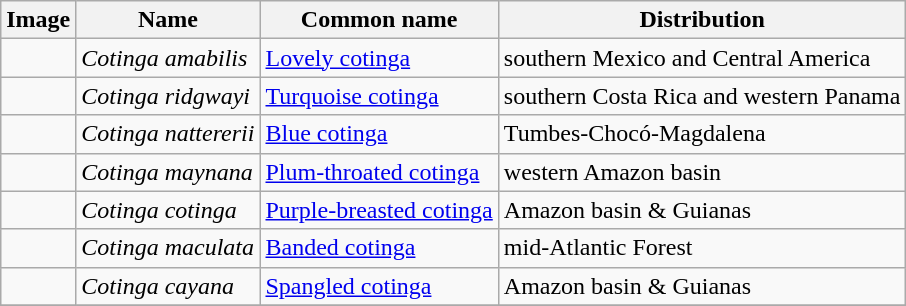<table class="wikitable sortable">
<tr>
<th>Image</th>
<th>Name</th>
<th>Common name</th>
<th>Distribution</th>
</tr>
<tr>
<td></td>
<td><em>Cotinga amabilis</em></td>
<td><a href='#'>Lovely cotinga</a></td>
<td>southern Mexico and Central America</td>
</tr>
<tr>
<td></td>
<td><em>Cotinga ridgwayi</em></td>
<td><a href='#'>Turquoise cotinga</a></td>
<td>southern Costa Rica and western Panama</td>
</tr>
<tr>
<td></td>
<td><em>Cotinga nattererii</em></td>
<td><a href='#'>Blue cotinga</a></td>
<td>Tumbes-Chocó-Magdalena</td>
</tr>
<tr>
<td></td>
<td><em>Cotinga maynana</em></td>
<td><a href='#'>Plum-throated cotinga</a></td>
<td>western Amazon basin</td>
</tr>
<tr>
<td></td>
<td><em>Cotinga cotinga</em></td>
<td><a href='#'>Purple-breasted cotinga</a></td>
<td>Amazon basin & Guianas</td>
</tr>
<tr>
<td></td>
<td><em>Cotinga maculata</em></td>
<td><a href='#'>Banded cotinga</a></td>
<td>mid-Atlantic Forest</td>
</tr>
<tr>
<td></td>
<td><em>Cotinga cayana</em></td>
<td><a href='#'>Spangled cotinga</a></td>
<td>Amazon basin & Guianas</td>
</tr>
<tr>
</tr>
</table>
